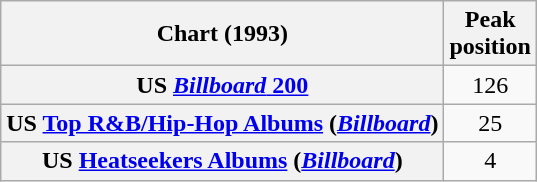<table class="wikitable sortable plainrowheaders" style="text-align:center">
<tr>
<th scope="col">Chart (1993)</th>
<th scope="col">Peak<br> position</th>
</tr>
<tr>
<th scope="row">US <a href='#'><em>Billboard</em> 200</a></th>
<td>126</td>
</tr>
<tr>
<th scope="row">US <a href='#'>Top R&B/Hip-Hop Albums</a> (<em><a href='#'>Billboard</a></em>)</th>
<td>25</td>
</tr>
<tr>
<th scope="row">US <a href='#'>Heatseekers Albums</a> (<em><a href='#'>Billboard</a></em>)</th>
<td>4</td>
</tr>
</table>
